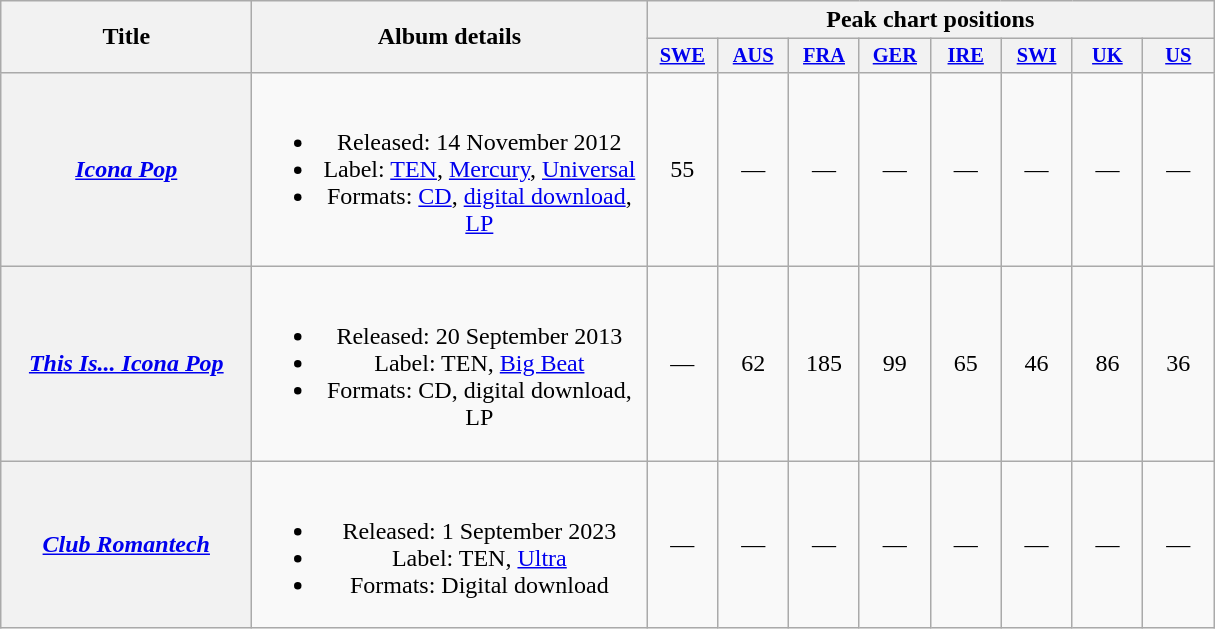<table class="wikitable plainrowheaders" style="text-align:center;">
<tr>
<th scope="col" rowspan="2" style="width:10em;">Title</th>
<th scope="col" rowspan="2" style="width:16em;">Album details</th>
<th scope="col" colspan="8">Peak chart positions</th>
</tr>
<tr>
<th scope="col" style="width:3em;font-size:85%;"><a href='#'>SWE</a><br></th>
<th scope="col" style="width:3em;font-size:85%;"><a href='#'>AUS</a><br></th>
<th scope="col" style="width:3em;font-size:85%;"><a href='#'>FRA</a><br></th>
<th scope="col" style="width:3em;font-size:85%;"><a href='#'>GER</a><br></th>
<th scope="col" style="width:3em;font-size:85%;"><a href='#'>IRE</a><br></th>
<th scope="col" style="width:3em;font-size:85%;"><a href='#'>SWI</a><br></th>
<th scope="col" style="width:3em;font-size:85%;"><a href='#'>UK</a><br></th>
<th scope="col" style="width:3em;font-size:85%;"><a href='#'>US</a><br></th>
</tr>
<tr>
<th scope="row"><em><a href='#'>Icona Pop</a></em></th>
<td><br><ul><li>Released: 14 November 2012</li><li>Label: <a href='#'>TEN</a>, <a href='#'>Mercury</a>, <a href='#'>Universal</a></li><li>Formats: <a href='#'>CD</a>, <a href='#'>digital download</a>, <a href='#'>LP</a></li></ul></td>
<td>55</td>
<td>—</td>
<td>—</td>
<td>—</td>
<td>—</td>
<td>—</td>
<td>—</td>
<td>—</td>
</tr>
<tr>
<th scope="row"><em><a href='#'>This Is... Icona Pop</a></em></th>
<td><br><ul><li>Released: 20 September 2013</li><li>Label: TEN, <a href='#'>Big Beat</a></li><li>Formats: CD, digital download, LP</li></ul></td>
<td>—</td>
<td>62</td>
<td>185</td>
<td>99</td>
<td>65</td>
<td>46</td>
<td>86</td>
<td>36</td>
</tr>
<tr>
<th scope="row"><em><a href='#'>Club Romantech</a></em></th>
<td><br><ul><li>Released: 1 September 2023</li><li>Label: TEN, <a href='#'>Ultra</a></li><li>Formats: Digital download</li></ul></td>
<td>—</td>
<td>—</td>
<td>—</td>
<td>—</td>
<td>—</td>
<td>—</td>
<td>—</td>
<td>—</td>
</tr>
</table>
